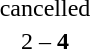<table style="text-align:center">
<tr>
<th width=223></th>
<th width=100></th>
<th width=223></th>
</tr>
<tr>
<td align=right></td>
<td>cancelled</td>
<td align=left></td>
</tr>
<tr>
<td align=right></td>
<td>2 – <strong>4</strong></td>
<td align=left></td>
</tr>
</table>
